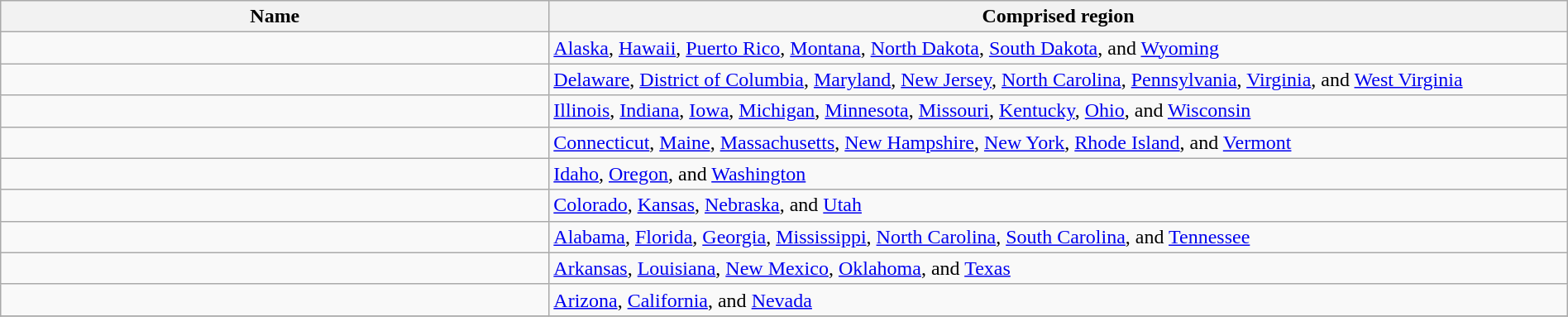<table class="wikitable"  style="width:100%;">
<tr>
<th width=35%>Name</th>
<th width=65%>Comprised region</th>
</tr>
<tr>
<td></td>
<td><a href='#'>Alaska</a>, <a href='#'>Hawaii</a>, <a href='#'>Puerto Rico</a>, <a href='#'>Montana</a>, <a href='#'>North Dakota</a>, <a href='#'>South Dakota</a>, and <a href='#'>Wyoming</a></td>
</tr>
<tr>
<td></td>
<td><a href='#'>Delaware</a>, <a href='#'>District of Columbia</a>, <a href='#'>Maryland</a>, <a href='#'>New Jersey</a>, <a href='#'>North Carolina</a>, <a href='#'>Pennsylvania</a>, <a href='#'>Virginia</a>, and <a href='#'>West Virginia</a></td>
</tr>
<tr>
<td></td>
<td><a href='#'>Illinois</a>, <a href='#'>Indiana</a>, <a href='#'>Iowa</a>, <a href='#'>Michigan</a>, <a href='#'>Minnesota</a>, <a href='#'>Missouri</a>, <a href='#'>Kentucky</a>, <a href='#'>Ohio</a>, and <a href='#'>Wisconsin</a></td>
</tr>
<tr>
<td></td>
<td><a href='#'>Connecticut</a>, <a href='#'>Maine</a>, <a href='#'>Massachusetts</a>, <a href='#'>New Hampshire</a>, <a href='#'>New York</a>, <a href='#'>Rhode Island</a>, and <a href='#'>Vermont</a></td>
</tr>
<tr>
<td> </td>
<td><a href='#'>Idaho</a>, <a href='#'>Oregon</a>, and <a href='#'>Washington</a></td>
</tr>
<tr>
<td></td>
<td><a href='#'>Colorado</a>, <a href='#'>Kansas</a>, <a href='#'>Nebraska</a>, and <a href='#'>Utah</a></td>
</tr>
<tr>
<td></td>
<td><a href='#'>Alabama</a>, <a href='#'>Florida</a>, <a href='#'>Georgia</a>, <a href='#'>Mississippi</a>, <a href='#'>North Carolina</a>, <a href='#'>South Carolina</a>, and <a href='#'>Tennessee</a></td>
</tr>
<tr>
<td></td>
<td><a href='#'>Arkansas</a>, <a href='#'>Louisiana</a>, <a href='#'>New Mexico</a>, <a href='#'>Oklahoma</a>, and <a href='#'>Texas</a></td>
</tr>
<tr>
<td></td>
<td><a href='#'>Arizona</a>, <a href='#'>California</a>, and <a href='#'>Nevada</a></td>
</tr>
<tr>
</tr>
</table>
